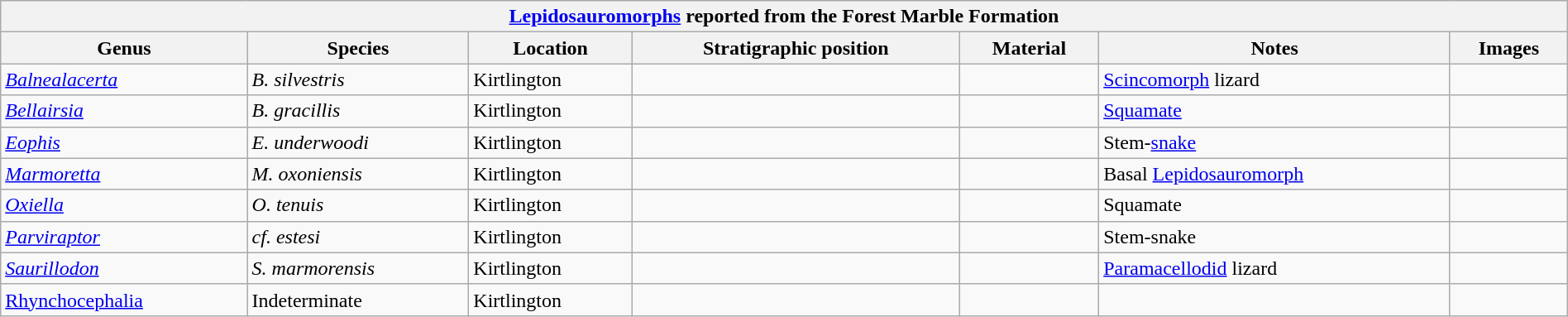<table class="wikitable" align="center" width="100%">
<tr>
<th colspan="7" align="center"><strong><a href='#'>Lepidosauromorphs</a> reported from the Forest Marble Formation</strong></th>
</tr>
<tr>
<th>Genus</th>
<th>Species</th>
<th>Location</th>
<th>Stratigraphic position</th>
<th>Material</th>
<th>Notes</th>
<th>Images</th>
</tr>
<tr>
<td><em><a href='#'>Balnealacerta</a></em></td>
<td><em>B. silvestris</em></td>
<td>Kirtlington</td>
<td></td>
<td></td>
<td><a href='#'>Scincomorph</a> lizard</td>
<td></td>
</tr>
<tr>
<td><em><a href='#'>Bellairsia</a></em></td>
<td><em>B. gracillis</em></td>
<td>Kirtlington</td>
<td></td>
<td></td>
<td><a href='#'>Squamate</a></td>
<td></td>
</tr>
<tr>
<td><em><a href='#'>Eophis</a></em></td>
<td><em>E. underwoodi</em></td>
<td>Kirtlington</td>
<td></td>
<td></td>
<td>Stem-<a href='#'>snake</a></td>
<td></td>
</tr>
<tr>
<td><em><a href='#'>Marmoretta</a></em></td>
<td><em>M. oxoniensis</em></td>
<td>Kirtlington</td>
<td></td>
<td></td>
<td>Basal <a href='#'>Lepidosauromorph</a></td>
<td></td>
</tr>
<tr>
<td><em><a href='#'>Oxiella</a></em></td>
<td><em>O. tenuis</em></td>
<td>Kirtlington</td>
<td></td>
<td></td>
<td>Squamate</td>
<td></td>
</tr>
<tr>
<td><em><a href='#'>Parviraptor</a></em></td>
<td><em>cf. estesi</em></td>
<td>Kirtlington</td>
<td></td>
<td></td>
<td>Stem-snake</td>
<td></td>
</tr>
<tr>
<td><em><a href='#'>Saurillodon</a></em></td>
<td><em>S. marmorensis</em></td>
<td>Kirtlington</td>
<td></td>
<td></td>
<td><a href='#'>Paramacellodid</a> lizard</td>
<td></td>
</tr>
<tr>
<td><a href='#'>Rhynchocephalia</a></td>
<td>Indeterminate</td>
<td>Kirtlington</td>
<td></td>
<td></td>
<td></td>
<td></td>
</tr>
</table>
